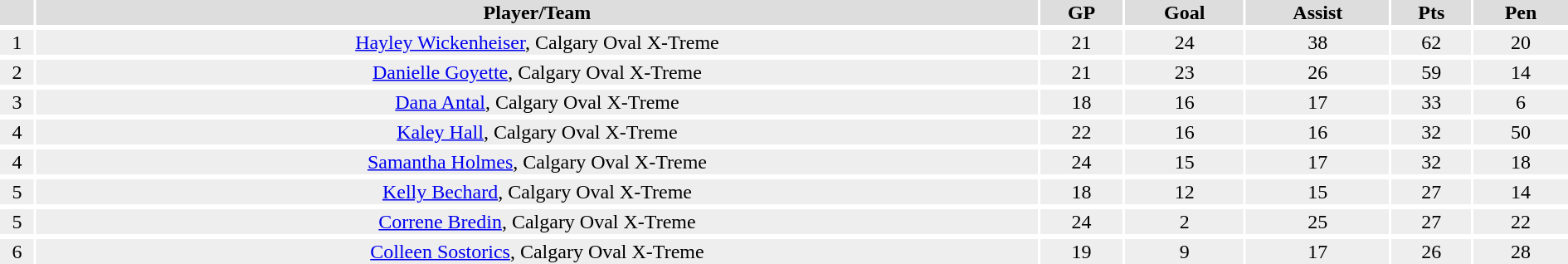<table width=100%>
<tr>
<th colspan=2></th>
</tr>
<tr bgcolor="#dddddd">
<th !width=10%></th>
<th !width=5%>Player/Team</th>
<th !width=5%>GP</th>
<th !width=5%>Goal</th>
<th !width=5%>Assist</th>
<th !width=5%>Pts</th>
<th !width=5%>Pen</th>
</tr>
<tr>
</tr>
<tr bgcolor="#eeeeee">
<td align=center>1</td>
<td align=center><a href='#'>Hayley Wickenheiser</a>, Calgary Oval X-Treme</td>
<td align=center>21</td>
<td align=center>24</td>
<td align=center>38</td>
<td align=center>62</td>
<td align=center>20</td>
</tr>
<tr>
</tr>
<tr bgcolor="#eeeeee">
<td align=center>2</td>
<td align=center><a href='#'>Danielle Goyette</a>, Calgary Oval X-Treme</td>
<td align=center>21</td>
<td align=center>23</td>
<td align=center>26</td>
<td align=center>59</td>
<td align=center>14</td>
</tr>
<tr>
</tr>
<tr bgcolor="#eeeeee">
<td align=center>3</td>
<td align=center><a href='#'>Dana Antal</a>, Calgary Oval X-Treme</td>
<td align=center>18</td>
<td align=center>16</td>
<td align=center>17</td>
<td align=center>33</td>
<td align=center>6</td>
</tr>
<tr>
</tr>
<tr bgcolor="#eeeeee">
<td align=center>4</td>
<td align=center><a href='#'>Kaley Hall</a>, Calgary Oval X-Treme</td>
<td align=center>22</td>
<td align=center>16</td>
<td align=center>16</td>
<td align=center>32</td>
<td align=center>50</td>
</tr>
<tr>
</tr>
<tr bgcolor="#eeeeee">
<td align=center>4</td>
<td align=center><a href='#'>Samantha Holmes</a>, Calgary Oval X-Treme</td>
<td align=center>24</td>
<td align=center>15</td>
<td align=center>17</td>
<td align=center>32</td>
<td align=center>18</td>
</tr>
<tr>
</tr>
<tr bgcolor="#eeeeee">
<td align=center>5</td>
<td align=center><a href='#'>Kelly Bechard</a>, Calgary Oval X-Treme</td>
<td align=center>18</td>
<td align=center>12</td>
<td align=center>15</td>
<td align=center>27</td>
<td align=center>14</td>
</tr>
<tr>
</tr>
<tr bgcolor="#eeeeee">
<td align=center>5</td>
<td align=center><a href='#'>Correne Bredin</a>, Calgary Oval X-Treme</td>
<td align=center>24</td>
<td align=center>2</td>
<td align=center>25</td>
<td align=center>27</td>
<td align=center>22</td>
</tr>
<tr>
</tr>
<tr bgcolor="#eeeeee">
<td align=center>6</td>
<td align=center><a href='#'>Colleen Sostorics</a>, Calgary Oval X-Treme</td>
<td align=center>19</td>
<td align=center>9</td>
<td align=center>17</td>
<td align=center>26</td>
<td align=center>28</td>
</tr>
<tr>
</tr>
</table>
